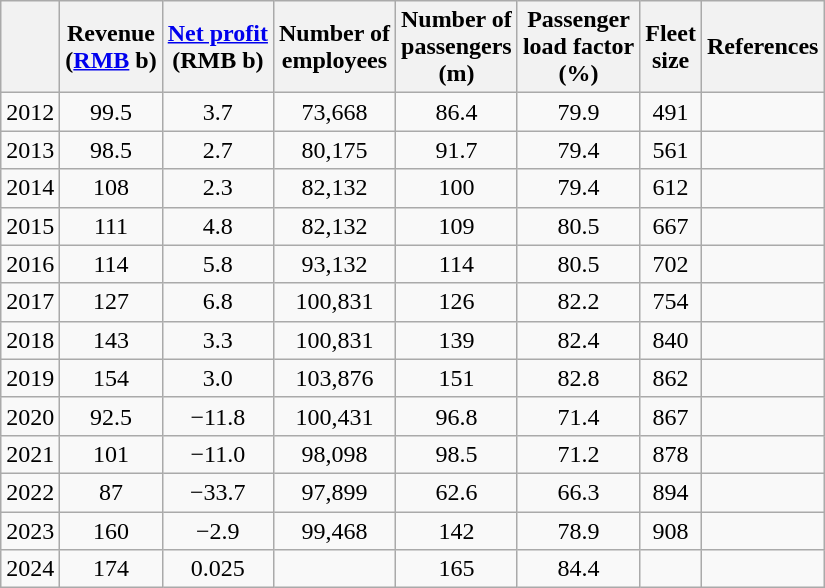<table class="wikitable" style="text-align:center;">
<tr>
<th></th>
<th>Revenue<br>(<a href='#'>RMB</a> b)</th>
<th><a href='#'>Net profit</a><br>(RMB b)</th>
<th>Number of<br>employees</th>
<th>Number of<br>passengers<br>(m)</th>
<th>Passenger<br>load factor<br>(%)</th>
<th>Fleet<br>size</th>
<th>References</th>
</tr>
<tr>
<td style="text-align:left;">2012</td>
<td>99.5</td>
<td>3.7</td>
<td>73,668</td>
<td>86.4</td>
<td>79.9</td>
<td>491</td>
<td></td>
</tr>
<tr>
<td style="text-align:left;">2013</td>
<td>98.5</td>
<td>2.7</td>
<td>80,175</td>
<td>91.7</td>
<td>79.4</td>
<td>561</td>
<td></td>
</tr>
<tr>
<td style="text-align:left;">2014</td>
<td>108</td>
<td>2.3</td>
<td>82,132</td>
<td>100</td>
<td>79.4</td>
<td>612</td>
<td></td>
</tr>
<tr>
<td style="text-align:left;">2015</td>
<td>111</td>
<td>4.8</td>
<td>82,132</td>
<td>109</td>
<td>80.5</td>
<td>667</td>
<td></td>
</tr>
<tr>
<td style="text-align:left;">2016</td>
<td>114</td>
<td>5.8</td>
<td>93,132</td>
<td>114</td>
<td>80.5</td>
<td>702</td>
<td></td>
</tr>
<tr>
<td style="text-align:left;">2017</td>
<td>127</td>
<td>6.8</td>
<td>100,831</td>
<td>126</td>
<td>82.2</td>
<td>754</td>
<td></td>
</tr>
<tr>
<td style="text-align:left;">2018</td>
<td>143</td>
<td>3.3</td>
<td>100,831</td>
<td>139</td>
<td>82.4</td>
<td>840</td>
<td></td>
</tr>
<tr>
<td>2019</td>
<td>154</td>
<td>3.0</td>
<td>103,876</td>
<td>151</td>
<td>82.8</td>
<td>862</td>
<td></td>
</tr>
<tr>
<td>2020</td>
<td>92.5</td>
<td><span>−11.8</span></td>
<td>100,431</td>
<td>96.8</td>
<td>71.4</td>
<td>867</td>
<td></td>
</tr>
<tr>
<td>2021</td>
<td>101</td>
<td><span>−11.0</span></td>
<td>98,098</td>
<td>98.5</td>
<td>71.2</td>
<td>878</td>
<td></td>
</tr>
<tr>
<td>2022</td>
<td>87</td>
<td><span>−33.7</span></td>
<td>97,899</td>
<td>62.6</td>
<td>66.3</td>
<td>894</td>
<td></td>
</tr>
<tr>
<td>2023</td>
<td>160</td>
<td><span>−2.9</span></td>
<td>99,468</td>
<td>142</td>
<td>78.9</td>
<td>908</td>
<td></td>
</tr>
<tr>
<td>2024</td>
<td>174</td>
<td>0.025</td>
<td></td>
<td>165</td>
<td>84.4</td>
<td></td>
<td></td>
</tr>
</table>
